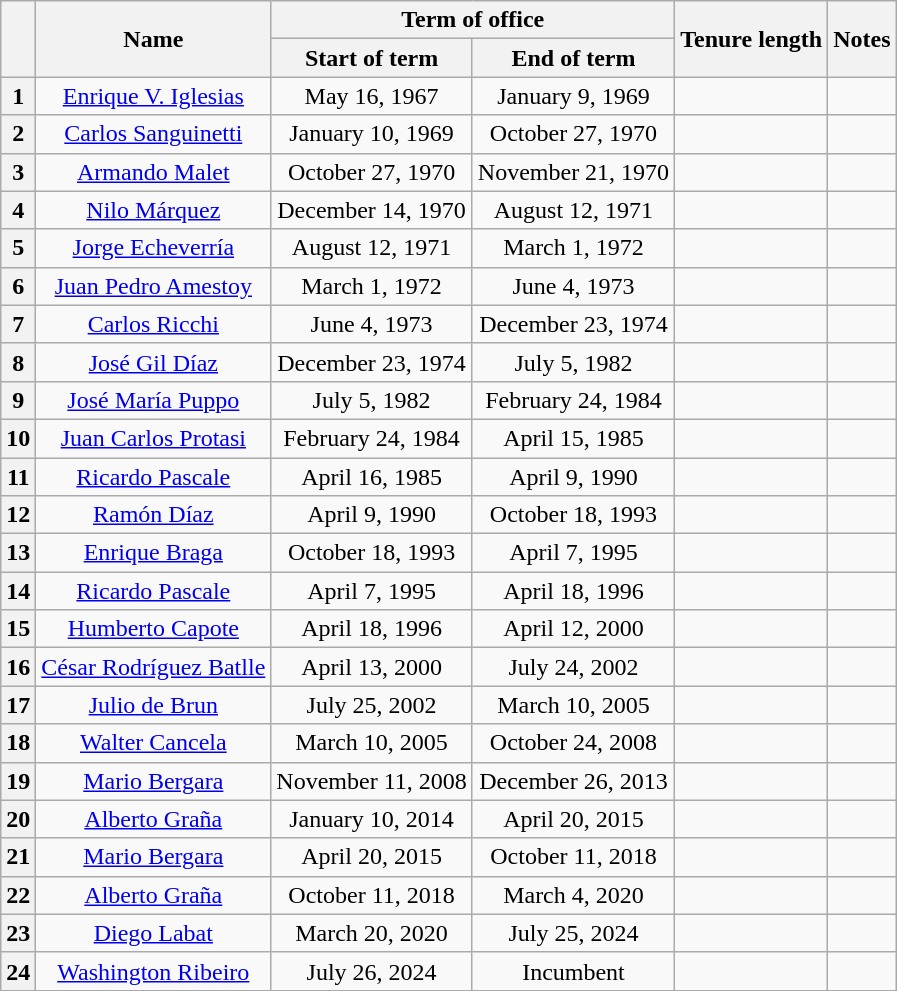<table class="wikitable" style="text-align:center">
<tr>
<th rowspan="2"></th>
<th rowspan="2">Name</th>
<th colspan="2">Term of office</th>
<th rowspan="2">Tenure length</th>
<th rowspan="2">Notes</th>
</tr>
<tr>
<th>Start of term</th>
<th>End of term</th>
</tr>
<tr>
<th>1</th>
<td><a href='#'>Enrique V. Iglesias</a></td>
<td>May 16, 1967</td>
<td>January 9, 1969</td>
<td></td>
<td></td>
</tr>
<tr>
<th>2</th>
<td><a href='#'>Carlos Sanguinetti</a></td>
<td>January 10, 1969</td>
<td>October 27, 1970</td>
<td></td>
<td></td>
</tr>
<tr>
<th>3</th>
<td><a href='#'>Armando Malet</a></td>
<td>October 27, 1970</td>
<td>November 21, 1970</td>
<td></td>
<td></td>
</tr>
<tr>
<th>4</th>
<td><a href='#'>Nilo Márquez</a></td>
<td>December 14, 1970</td>
<td>August 12, 1971</td>
<td></td>
<td></td>
</tr>
<tr>
<th>5</th>
<td><a href='#'>Jorge Echeverría</a></td>
<td>August 12, 1971</td>
<td>March 1, 1972</td>
<td></td>
<td></td>
</tr>
<tr>
<th>6</th>
<td><a href='#'>Juan Pedro Amestoy</a></td>
<td>March 1, 1972</td>
<td>June 4, 1973</td>
<td></td>
<td></td>
</tr>
<tr>
<th>7</th>
<td><a href='#'>Carlos Ricchi</a></td>
<td>June 4, 1973</td>
<td>December 23, 1974</td>
<td></td>
<td></td>
</tr>
<tr>
<th>8</th>
<td><a href='#'>José Gil Díaz</a></td>
<td>December 23, 1974</td>
<td>July 5, 1982</td>
<td></td>
<td></td>
</tr>
<tr>
<th>9</th>
<td><a href='#'>José María Puppo</a></td>
<td>July 5, 1982</td>
<td>February 24, 1984</td>
<td></td>
<td></td>
</tr>
<tr>
<th>10</th>
<td><a href='#'>Juan Carlos Protasi</a></td>
<td>February 24, 1984</td>
<td>April 15, 1985</td>
<td></td>
<td></td>
</tr>
<tr>
<th>11</th>
<td><a href='#'>Ricardo Pascale</a></td>
<td>April 16, 1985</td>
<td>April 9, 1990</td>
<td></td>
<td></td>
</tr>
<tr>
<th>12</th>
<td><a href='#'>Ramón Díaz</a></td>
<td>April 9, 1990</td>
<td>October 18, 1993</td>
<td></td>
<td></td>
</tr>
<tr>
<th>13</th>
<td><a href='#'>Enrique Braga</a></td>
<td>October 18, 1993</td>
<td>April 7, 1995</td>
<td></td>
<td></td>
</tr>
<tr>
<th>14</th>
<td><a href='#'>Ricardo Pascale</a></td>
<td>April 7, 1995</td>
<td>April 18, 1996</td>
<td></td>
<td></td>
</tr>
<tr>
<th>15</th>
<td><a href='#'>Humberto Capote</a></td>
<td>April 18, 1996</td>
<td>April 12, 2000</td>
<td></td>
<td></td>
</tr>
<tr>
<th>16</th>
<td><a href='#'>César Rodríguez Batlle</a></td>
<td>April 13, 2000</td>
<td>July 24, 2002</td>
<td></td>
<td></td>
</tr>
<tr>
<th>17</th>
<td><a href='#'>Julio de Brun</a></td>
<td>July 25, 2002</td>
<td>March 10, 2005</td>
<td></td>
<td></td>
</tr>
<tr>
<th>18</th>
<td><a href='#'>Walter Cancela</a></td>
<td>March 10, 2005</td>
<td>October 24, 2008</td>
<td></td>
<td></td>
</tr>
<tr>
<th>19</th>
<td><a href='#'>Mario Bergara</a></td>
<td>November 11, 2008</td>
<td>December 26, 2013</td>
<td></td>
<td></td>
</tr>
<tr>
<th>20</th>
<td><a href='#'>Alberto Graña</a></td>
<td>January 10, 2014</td>
<td>April 20, 2015</td>
<td></td>
<td></td>
</tr>
<tr>
<th>21</th>
<td><a href='#'>Mario Bergara</a></td>
<td>April 20, 2015</td>
<td>October 11, 2018</td>
<td></td>
<td></td>
</tr>
<tr>
<th>22</th>
<td><a href='#'>Alberto Graña</a></td>
<td>October 11, 2018</td>
<td>March 4, 2020</td>
<td></td>
<td></td>
</tr>
<tr>
<th>23</th>
<td><a href='#'>Diego Labat</a></td>
<td>March 20, 2020</td>
<td>July 25, 2024</td>
<td></td>
<td></td>
</tr>
<tr>
<th>24</th>
<td><a href='#'>Washington Ribeiro</a></td>
<td>July 26, 2024</td>
<td>Incumbent</td>
<td></td>
<td></td>
</tr>
</table>
